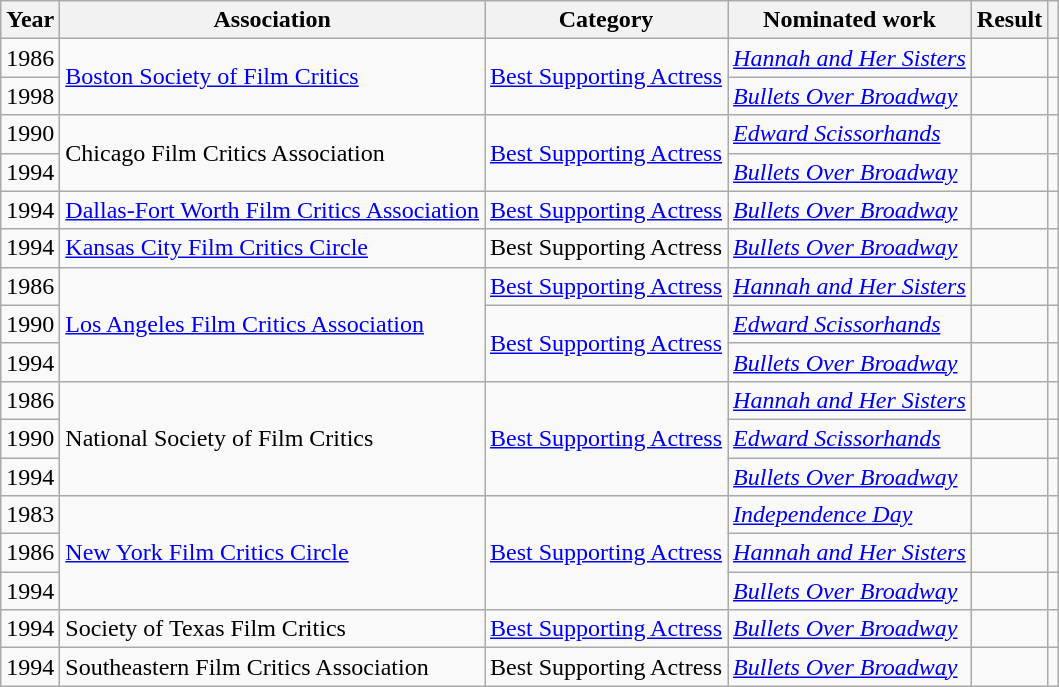<table class="wikitable sortable">
<tr>
<th>Year</th>
<th>Association</th>
<th>Category</th>
<th>Nominated work</th>
<th>Result</th>
<th class=unsortable></th>
</tr>
<tr>
<td style="text-align:center;">1986</td>
<td rowspan=2><a href='#'>Boston Society of Film Critics</a></td>
<td rowspan="2"><a href='#'>Best Supporting Actress</a></td>
<td><em><a href='#'>Hannah and Her Sisters</a></em></td>
<td></td>
<td style="text-align:center;"></td>
</tr>
<tr>
<td style="text-align:center;">1998</td>
<td><em><a href='#'>Bullets Over Broadway</a></em></td>
<td></td>
<td style="text-align:center;"></td>
</tr>
<tr>
<td style="text-align:center;">1990</td>
<td rowspan=2>Chicago Film Critics Association</td>
<td rowspan="2"><a href='#'>Best Supporting Actress</a></td>
<td><em><a href='#'>Edward Scissorhands</a></em></td>
<td></td>
<td style="text-align:center;"></td>
</tr>
<tr>
<td style="text-align:center;">1994</td>
<td><em><a href='#'>Bullets Over Broadway</a></em></td>
<td></td>
<td style="text-align:center;"></td>
</tr>
<tr>
<td style="text-align:center;">1994</td>
<td><a href='#'>Dallas-Fort Worth Film Critics Association</a></td>
<td><a href='#'>Best Supporting Actress</a></td>
<td><em><a href='#'>Bullets Over Broadway</a></em></td>
<td></td>
<td style="text-align:center;"></td>
</tr>
<tr>
<td style="text-align:center;">1994</td>
<td><a href='#'>Kansas City Film Critics Circle</a></td>
<td>Best Supporting Actress</td>
<td><em><a href='#'>Bullets Over Broadway</a></em></td>
<td></td>
<td style="text-align:center;"></td>
</tr>
<tr>
<td style="text-align:center;">1986</td>
<td rowspan=3><a href='#'>Los Angeles Film Critics Association</a></td>
<td><a href='#'>Best Supporting Actress</a></td>
<td><em><a href='#'>Hannah and Her Sisters</a></em></td>
<td></td>
<td style="text-align:center;"></td>
</tr>
<tr>
<td style="text-align:center;">1990</td>
<td rowspan="2"><a href='#'>Best Supporting Actress</a></td>
<td><em><a href='#'>Edward Scissorhands</a></em></td>
<td></td>
<td style="text-align:center;"></td>
</tr>
<tr>
<td style="text-align:center;">1994</td>
<td><em><a href='#'>Bullets Over Broadway</a></em></td>
<td></td>
<td style="text-align:center;"></td>
</tr>
<tr>
<td style="text-align:center;">1986</td>
<td rowspan=3>National Society of Film Critics</td>
<td rowspan="3"><a href='#'>Best Supporting Actress</a></td>
<td><em><a href='#'>Hannah and Her Sisters</a></em></td>
<td></td>
<td style="text-align:center;"></td>
</tr>
<tr>
<td style="text-align:center;">1990</td>
<td><em><a href='#'>Edward Scissorhands</a></em></td>
<td></td>
<td style="text-align:center;"></td>
</tr>
<tr>
<td style="text-align:center;">1994</td>
<td><em><a href='#'>Bullets Over Broadway</a></em></td>
<td></td>
<td style="text-align:center;"></td>
</tr>
<tr>
<td style="text-align:center;">1983</td>
<td rowspan=3><a href='#'>New York Film Critics Circle</a></td>
<td rowspan="3"><a href='#'>Best Supporting Actress</a></td>
<td><em><a href='#'>Independence Day</a></em></td>
<td></td>
<td style="text-align:center;"></td>
</tr>
<tr>
<td style="text-align:center;">1986</td>
<td><em><a href='#'>Hannah and Her Sisters</a></em></td>
<td></td>
<td style="text-align:center;"></td>
</tr>
<tr>
<td style="text-align:center;">1994</td>
<td><em><a href='#'>Bullets Over Broadway</a></em></td>
<td></td>
<td style="text-align:center;"></td>
</tr>
<tr>
<td style="text-align:center;">1994</td>
<td>Society of Texas Film Critics</td>
<td><a href='#'>Best Supporting Actress</a></td>
<td><em><a href='#'>Bullets Over Broadway</a></em></td>
<td></td>
<td style="text-align:center;"></td>
</tr>
<tr>
<td style="text-align:center;">1994</td>
<td>Southeastern Film Critics Association</td>
<td>Best Supporting Actress</td>
<td><em><a href='#'>Bullets Over Broadway</a></em></td>
<td></td>
<td style="text-align:center;"></td>
</tr>
</table>
